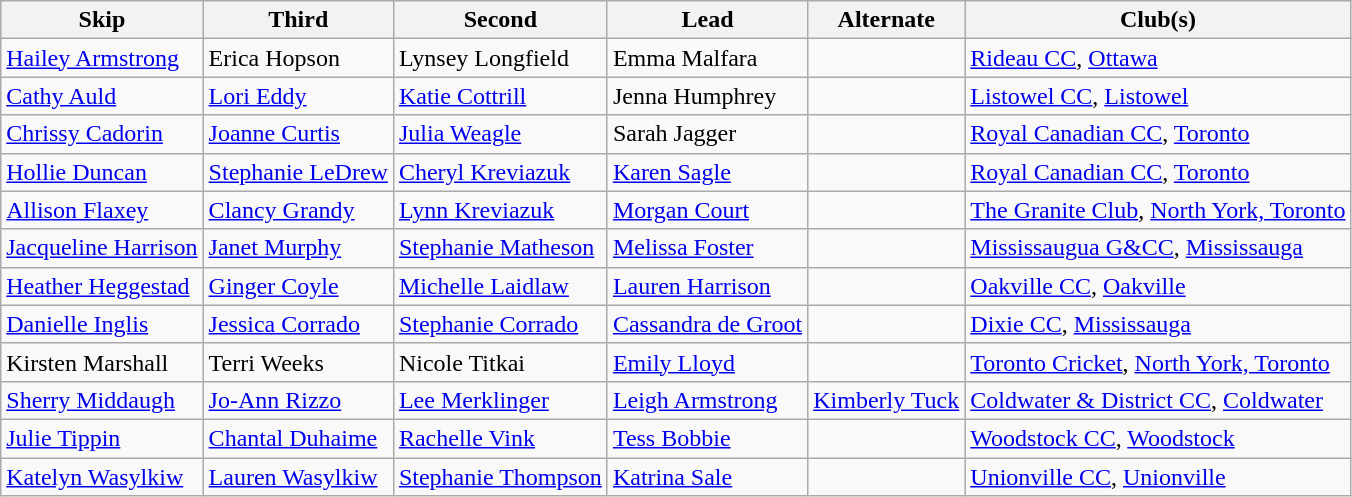<table class="wikitable" border="1">
<tr>
<th>Skip</th>
<th>Third</th>
<th>Second</th>
<th>Lead</th>
<th>Alternate</th>
<th>Club(s)</th>
</tr>
<tr>
<td><a href='#'>Hailey Armstrong</a></td>
<td>Erica Hopson</td>
<td>Lynsey Longfield</td>
<td>Emma Malfara</td>
<td></td>
<td><a href='#'>Rideau CC</a>, <a href='#'>Ottawa</a></td>
</tr>
<tr>
<td><a href='#'>Cathy Auld</a></td>
<td><a href='#'>Lori Eddy</a></td>
<td><a href='#'>Katie Cottrill</a></td>
<td>Jenna Humphrey</td>
<td></td>
<td><a href='#'>Listowel CC</a>, <a href='#'>Listowel</a></td>
</tr>
<tr>
<td><a href='#'>Chrissy Cadorin</a></td>
<td><a href='#'>Joanne Curtis</a></td>
<td><a href='#'>Julia Weagle</a></td>
<td>Sarah Jagger</td>
<td></td>
<td><a href='#'>Royal Canadian CC</a>, <a href='#'>Toronto</a></td>
</tr>
<tr>
<td><a href='#'>Hollie Duncan</a></td>
<td><a href='#'>Stephanie LeDrew</a></td>
<td><a href='#'>Cheryl Kreviazuk</a></td>
<td><a href='#'>Karen Sagle</a></td>
<td></td>
<td><a href='#'>Royal Canadian CC</a>, <a href='#'>Toronto</a></td>
</tr>
<tr>
<td><a href='#'>Allison Flaxey</a></td>
<td><a href='#'>Clancy Grandy</a></td>
<td><a href='#'>Lynn Kreviazuk</a></td>
<td><a href='#'>Morgan Court</a></td>
<td></td>
<td><a href='#'>The Granite Club</a>, <a href='#'>North York, Toronto</a></td>
</tr>
<tr>
<td><a href='#'>Jacqueline Harrison</a></td>
<td><a href='#'>Janet Murphy</a></td>
<td><a href='#'>Stephanie Matheson</a></td>
<td><a href='#'>Melissa Foster</a></td>
<td></td>
<td><a href='#'>Mississaugua G&CC</a>, <a href='#'>Mississauga</a></td>
</tr>
<tr>
<td><a href='#'>Heather Heggestad</a></td>
<td><a href='#'>Ginger Coyle</a></td>
<td><a href='#'>Michelle Laidlaw</a></td>
<td><a href='#'>Lauren Harrison</a></td>
<td></td>
<td><a href='#'>Oakville CC</a>, <a href='#'>Oakville</a></td>
</tr>
<tr>
<td><a href='#'>Danielle Inglis</a></td>
<td><a href='#'>Jessica Corrado</a></td>
<td><a href='#'>Stephanie Corrado</a></td>
<td><a href='#'>Cassandra de Groot</a></td>
<td></td>
<td><a href='#'>Dixie CC</a>, <a href='#'>Mississauga</a></td>
</tr>
<tr>
<td>Kirsten Marshall</td>
<td>Terri Weeks</td>
<td>Nicole Titkai</td>
<td><a href='#'>Emily Lloyd</a></td>
<td></td>
<td><a href='#'>Toronto Cricket</a>, <a href='#'>North York, Toronto</a></td>
</tr>
<tr>
<td><a href='#'>Sherry Middaugh</a></td>
<td><a href='#'>Jo-Ann Rizzo</a></td>
<td><a href='#'>Lee Merklinger</a></td>
<td><a href='#'>Leigh Armstrong</a></td>
<td><a href='#'>Kimberly Tuck</a></td>
<td><a href='#'>Coldwater & District CC</a>, <a href='#'>Coldwater</a></td>
</tr>
<tr>
<td><a href='#'>Julie Tippin</a></td>
<td><a href='#'>Chantal Duhaime</a></td>
<td><a href='#'>Rachelle Vink</a></td>
<td><a href='#'>Tess Bobbie</a></td>
<td></td>
<td><a href='#'>Woodstock CC</a>, <a href='#'>Woodstock</a></td>
</tr>
<tr>
<td><a href='#'>Katelyn Wasylkiw</a></td>
<td><a href='#'>Lauren Wasylkiw</a></td>
<td><a href='#'>Stephanie Thompson</a></td>
<td><a href='#'>Katrina Sale</a></td>
<td></td>
<td><a href='#'>Unionville CC</a>, <a href='#'>Unionville</a></td>
</tr>
</table>
